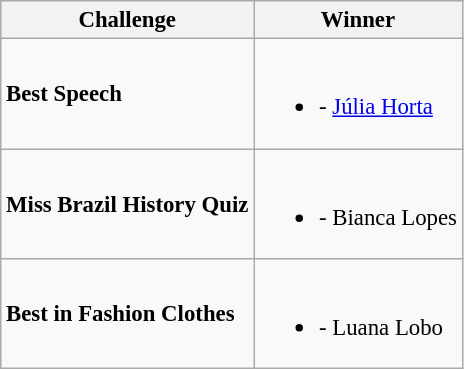<table class="wikitable sortable" style="font-size:95%;">
<tr>
<th>Challenge</th>
<th>Winner</th>
</tr>
<tr>
<td><strong>Best Speech</strong></td>
<td><br><ul><li><strong></strong> - <a href='#'>Júlia Horta</a></li></ul></td>
</tr>
<tr>
<td><strong>Miss Brazil History Quiz</strong></td>
<td><br><ul><li><strong></strong> - Bianca Lopes</li></ul></td>
</tr>
<tr>
<td><strong>Best in Fashion Clothes</strong></td>
<td><br><ul><li><strong></strong> - Luana Lobo</li></ul></td>
</tr>
</table>
